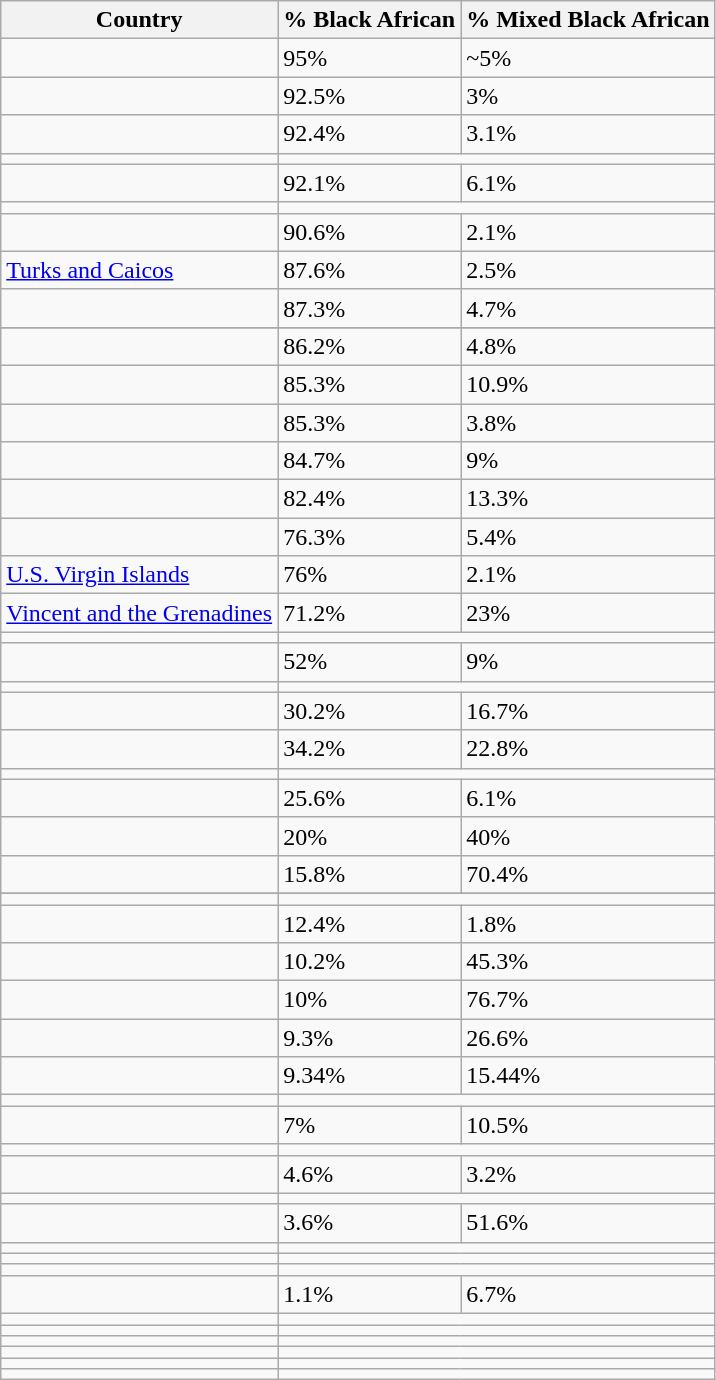<table class="wikitable sortable">
<tr>
<th>Country</th>
<th>% Black African</th>
<th>% Mixed Black African</th>
</tr>
<tr>
<td></td>
<td>95%</td>
<td>~5%</td>
</tr>
<tr>
<td></td>
<td>92.5%</td>
<td>3%</td>
</tr>
<tr>
<td></td>
<td>92.4%</td>
<td>3.1%</td>
</tr>
<tr>
<td></td>
<td colspan=2></td>
</tr>
<tr>
<td></td>
<td>92.1%</td>
<td>6.1%</td>
</tr>
<tr>
<td></td>
<td colspan=2></td>
</tr>
<tr>
<td></td>
<td>90.6%</td>
<td>2.1%</td>
</tr>
<tr>
<td> <a href='#'>Turks and Caicos</a></td>
<td>87.6%</td>
<td>2.5%</td>
</tr>
<tr>
<td></td>
<td>87.3%</td>
<td>4.7%</td>
</tr>
<tr>
</tr>
<tr>
<td></td>
<td>86.2%</td>
<td>4.8%</td>
</tr>
<tr>
<td></td>
<td>85.3%</td>
<td>10.9%</td>
</tr>
<tr>
<td></td>
<td>85.3%</td>
<td>3.8%</td>
</tr>
<tr>
<td></td>
<td>84.7%</td>
<td>9%</td>
</tr>
<tr>
<td></td>
<td>82.4%</td>
<td>13.3%</td>
</tr>
<tr>
<td></td>
<td>76.3%</td>
<td>5.4%</td>
</tr>
<tr>
<td> <a href='#'>U.S. Virgin Islands</a></td>
<td>76%</td>
<td>2.1%</td>
</tr>
<tr>
<td> <a href='#'>Vincent and the Grenadines</a></td>
<td>71.2%</td>
<td>23%</td>
</tr>
<tr>
<td></td>
<td colspan=2></td>
</tr>
<tr>
<td></td>
<td>52%</td>
<td>9%</td>
</tr>
<tr>
<td></td>
<td colspan=2></td>
</tr>
<tr>
<td></td>
<td>30.2%</td>
<td>16.7%</td>
</tr>
<tr>
<td></td>
<td>34.2%</td>
<td>22.8%</td>
</tr>
<tr>
<td></td>
<td colspan=2></td>
</tr>
<tr>
<td></td>
<td>25.6%</td>
<td>6.1%</td>
</tr>
<tr>
<td></td>
<td>20%</td>
<td>40%</td>
</tr>
<tr>
<td></td>
<td>15.8%</td>
<td>70.4%</td>
</tr>
<tr>
</tr>
<tr>
<td></td>
<td colspan=2></td>
</tr>
<tr>
<td></td>
<td>12.4%</td>
<td>1.8%</td>
</tr>
<tr>
<td></td>
<td>10.2%</td>
<td>45.3%</td>
</tr>
<tr>
<td></td>
<td>10%</td>
<td>76.7%</td>
</tr>
<tr>
<td></td>
<td>9.3%</td>
<td>26.6%</td>
</tr>
<tr>
<td></td>
<td>9.34%</td>
<td>15.44%</td>
</tr>
<tr>
<td></td>
<td colspan=2></td>
</tr>
<tr>
<td></td>
<td>7%</td>
<td>10.5%</td>
</tr>
<tr>
<td></td>
<td colspan=2></td>
</tr>
<tr>
<td></td>
<td>4.6%</td>
<td>3.2%</td>
</tr>
<tr>
<td></td>
<td colspan=2></td>
</tr>
<tr>
<td></td>
<td>3.6%</td>
<td>51.6%</td>
</tr>
<tr>
<td></td>
<td colspan=2></td>
</tr>
<tr>
<td></td>
<td colspan=2></td>
</tr>
<tr>
<td></td>
<td colspan=2></td>
</tr>
<tr>
<td></td>
<td>1.1%</td>
<td>6.7%</td>
</tr>
<tr>
<td></td>
<td colspan=2></td>
</tr>
<tr>
<td></td>
<td colspan=2></td>
</tr>
<tr>
<td></td>
<td colspan=2></td>
</tr>
<tr>
<td></td>
<td colspan=2></td>
</tr>
<tr>
<td></td>
<td colspan=2></td>
</tr>
<tr>
<td></td>
<td colspan=2></td>
</tr>
</table>
